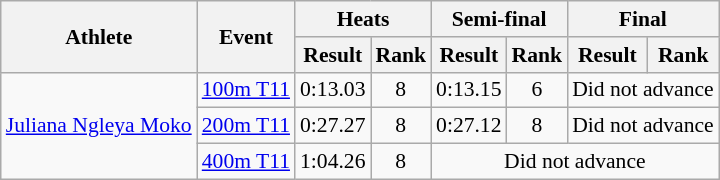<table class=wikitable style="font-size:90%">
<tr>
<th rowspan="2">Athlete</th>
<th rowspan="2">Event</th>
<th colspan="2">Heats</th>
<th colspan="2">Semi-final</th>
<th colspan="2">Final</th>
</tr>
<tr>
<th>Result</th>
<th>Rank</th>
<th>Result</th>
<th>Rank</th>
<th>Result</th>
<th>Rank</th>
</tr>
<tr align=center>
<td align=left rowspan=3><a href='#'>Juliana Ngleya Moko</a></td>
<td align=left><a href='#'>100m T11</a></td>
<td>0:13.03</td>
<td>8</td>
<td>0:13.15</td>
<td>6</td>
<td colspan=2>Did not advance</td>
</tr>
<tr align=center>
<td align=left><a href='#'>200m T11</a></td>
<td>0:27.27</td>
<td>8</td>
<td>0:27.12</td>
<td>8</td>
<td colspan=2>Did not advance</td>
</tr>
<tr align=center>
<td align=left><a href='#'>400m T11</a></td>
<td>1:04.26</td>
<td>8</td>
<td colspan=4>Did not advance</td>
</tr>
</table>
